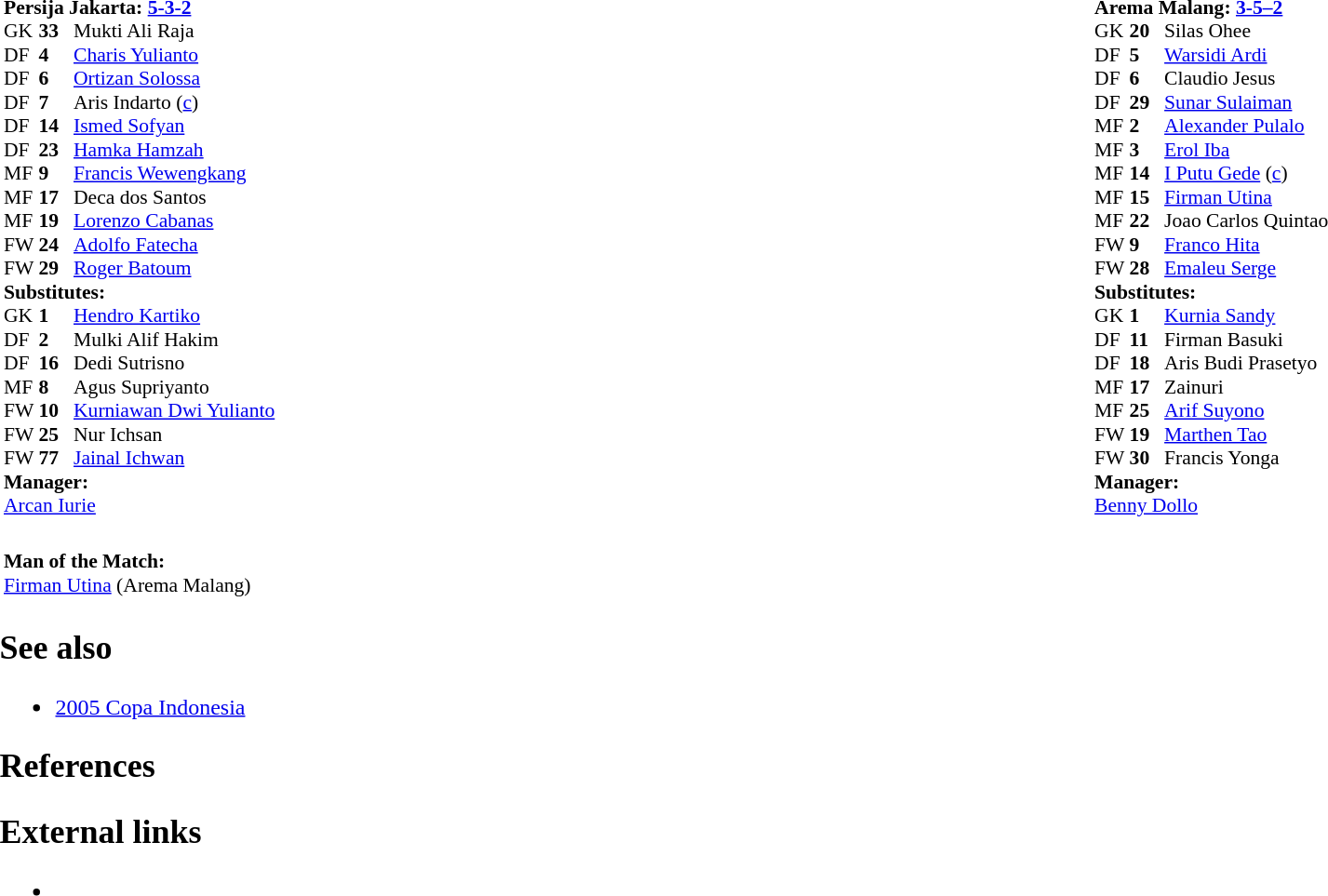<table width="92%" |>
<tr>
<td><br>



<table width="100%">
<tr>
<td valign="top" width="50%"><br><table style="font-size: 90%" cellspacing="0" cellpadding="0">
<tr>
<td colspan="4"><strong>Persija Jakarta: <a href='#'>5-3-2</a></strong></td>
</tr>
<tr>
<th width="25"></th>
<th width="25"></th>
</tr>
<tr>
<td>GK</td>
<td><strong>33</strong></td>
<td> Mukti Ali Raja</td>
</tr>
<tr>
<td>DF</td>
<td><strong>4</strong></td>
<td> <a href='#'>Charis Yulianto</a></td>
</tr>
<tr>
<td>DF</td>
<td><strong>6</strong></td>
<td> <a href='#'>Ortizan Solossa</a></td>
<td></td>
<td></td>
</tr>
<tr>
<td>DF</td>
<td><strong>7</strong></td>
<td> Aris Indarto (<a href='#'>c</a>)</td>
<td></td>
<td></td>
</tr>
<tr>
<td>DF</td>
<td><strong>14</strong></td>
<td> <a href='#'>Ismed Sofyan</a></td>
<td></td>
<td></td>
</tr>
<tr>
<td>DF</td>
<td><strong>23</strong></td>
<td> <a href='#'>Hamka Hamzah</a></td>
</tr>
<tr>
<td>MF</td>
<td><strong>9</strong></td>
<td> <a href='#'>Francis Wewengkang</a></td>
</tr>
<tr>
<td>MF</td>
<td><strong>17</strong></td>
<td> Deca dos Santos</td>
<td></td>
<td></td>
<td></td>
<td></td>
</tr>
<tr>
<td>MF</td>
<td><strong>19</strong></td>
<td> <a href='#'>Lorenzo Cabanas</a></td>
<td></td>
<td></td>
<td></td>
<td></td>
</tr>
<tr>
<td>FW</td>
<td><strong>24</strong></td>
<td> <a href='#'>Adolfo Fatecha</a></td>
<td></td>
<td></td>
</tr>
<tr>
<td>FW</td>
<td><strong>29</strong></td>
<td> <a href='#'>Roger Batoum</a></td>
</tr>
<tr>
<td colspan=3><strong>Substitutes:</strong></td>
</tr>
<tr>
<td>GK</td>
<td><strong>1</strong></td>
<td> <a href='#'>Hendro Kartiko</a></td>
</tr>
<tr>
<td>DF</td>
<td><strong>2</strong></td>
<td> Mulki Alif Hakim</td>
</tr>
<tr>
<td>DF</td>
<td><strong>16</strong></td>
<td> Dedi Sutrisno</td>
<td></td>
<td></td>
</tr>
<tr>
<td>MF</td>
<td><strong>8</strong></td>
<td> Agus Supriyanto</td>
<td></td>
<td></td>
</tr>
<tr>
<td>FW</td>
<td><strong>10</strong></td>
<td> <a href='#'>Kurniawan Dwi Yulianto</a></td>
<td></td>
<td></td>
</tr>
<tr>
<td>FW</td>
<td><strong>25</strong></td>
<td> Nur Ichsan</td>
</tr>
<tr>
<td>FW</td>
<td><strong>77</strong></td>
<td> <a href='#'>Jainal Ichwan</a></td>
</tr>
<tr>
<td colspan=3><strong>Manager:</strong></td>
</tr>
<tr>
<td colspan="4"> <a href='#'>Arcan Iurie</a></td>
</tr>
</table>
</td>
<td></td>
<td valign="top" width="50%"><br><table style="font-size: 90%" cellspacing="0" cellpadding="0" align="center">
<tr>
<td colspan="4"><strong>Arema Malang: <a href='#'>3-5–2</a></strong></td>
</tr>
<tr>
<th width="25"></th>
<th width="25"></th>
</tr>
<tr>
<td>GK</td>
<td><strong>20</strong></td>
<td> Silas Ohee</td>
</tr>
<tr>
<td>DF</td>
<td><strong>5</strong></td>
<td> <a href='#'>Warsidi Ardi</a></td>
<td></td>
<td></td>
</tr>
<tr>
<td>DF</td>
<td><strong>6</strong></td>
<td> Claudio Jesus</td>
</tr>
<tr>
<td>DF</td>
<td><strong>29</strong></td>
<td> <a href='#'>Sunar Sulaiman</a></td>
</tr>
<tr>
<td>MF</td>
<td><strong>2</strong></td>
<td> <a href='#'>Alexander Pulalo</a></td>
<td></td>
<td></td>
</tr>
<tr>
<td>MF</td>
<td><strong>3</strong></td>
<td> <a href='#'>Erol Iba</a></td>
<td></td>
<td></td>
</tr>
<tr>
<td>MF</td>
<td><strong>14</strong></td>
<td> <a href='#'>I Putu Gede</a> (<a href='#'>c</a>)</td>
<td></td>
<td></td>
</tr>
<tr>
<td>MF</td>
<td><strong>15</strong></td>
<td> <a href='#'>Firman Utina</a></td>
</tr>
<tr>
<td>MF</td>
<td><strong>22</strong></td>
<td> Joao Carlos Quintao</td>
<td></td>
<td></td>
</tr>
<tr>
<td>FW</td>
<td><strong>9</strong></td>
<td> <a href='#'>Franco Hita</a></td>
<td></td>
<td></td>
</tr>
<tr>
<td>FW</td>
<td><strong>28</strong></td>
<td> <a href='#'>Emaleu Serge</a></td>
<td></td>
<td></td>
</tr>
<tr>
<td colspan=3><strong>Substitutes:</strong></td>
</tr>
<tr>
<td>GK</td>
<td><strong>1</strong></td>
<td> <a href='#'>Kurnia Sandy</a></td>
</tr>
<tr>
<td>DF</td>
<td><strong>11</strong></td>
<td> Firman Basuki</td>
</tr>
<tr>
<td>DF</td>
<td><strong>18</strong></td>
<td> Aris Budi Prasetyo</td>
</tr>
<tr>
<td>MF</td>
<td><strong>17</strong></td>
<td> Zainuri</td>
<td></td>
<td></td>
</tr>
<tr>
<td>MF</td>
<td><strong>25</strong></td>
<td> <a href='#'>Arif Suyono</a></td>
</tr>
<tr>
<td>FW</td>
<td><strong>19</strong></td>
<td> <a href='#'>Marthen Tao</a></td>
<td></td>
<td></td>
</tr>
<tr>
<td>FW</td>
<td><strong>30</strong></td>
<td> Francis Yonga</td>
<td></td>
<td></td>
</tr>
<tr>
<td colspan=3><strong>Manager:</strong></td>
</tr>
<tr>
<td colspan="4"> <a href='#'>Benny Dollo</a></td>
</tr>
</table>
</td>
</tr>
</table>
<table width=100% style="font-size: 90%">
<tr>
<td><br><strong>Man of the Match:</strong><br> <a href='#'>Firman Utina</a> (Arema Malang)</td>
</tr>
</table>
<h2>See also</h2><ul><li><a href='#'>2005 Copa Indonesia</a></li></ul><h2>References</h2><h2>External links</h2><ul><li></li></ul>

<br>
</td>
</tr>
</table>
